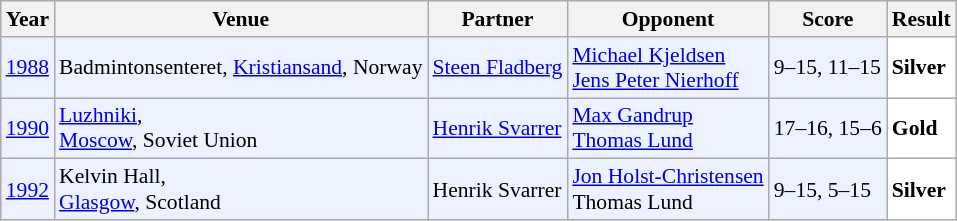<table class="sortable wikitable" style="font-size: 90%;">
<tr>
<th>Year</th>
<th>Venue</th>
<th>Partner</th>
<th>Opponent</th>
<th>Score</th>
<th>Result</th>
</tr>
<tr style="background:#ECF2FF">
<td align="center"><a href='#'>1988</a></td>
<td align="left">Badmintonsenteret, <a href='#'>Kristiansand</a>, Norway</td>
<td align="left"> <a href='#'>Steen Fladberg</a></td>
<td align="left"> <a href='#'>Michael Kjeldsen</a><br> <a href='#'>Jens Peter Nierhoff</a></td>
<td align="left">9–15, 11–15</td>
<td style="text-align:left; background:white"> <strong>Silver</strong></td>
</tr>
<tr style="background:#ECF2FF">
<td align="center"><a href='#'>1990</a></td>
<td align="left"><a href='#'>Luzhniki</a>,<br><a href='#'>Moscow</a>, Soviet Union</td>
<td align="left"> <a href='#'>Henrik Svarrer</a></td>
<td align="left"> <a href='#'>Max Gandrup</a><br> <a href='#'>Thomas Lund</a></td>
<td align="left">17–16, 15–6</td>
<td style="text-align:left; background:white"> <strong>Gold</strong></td>
</tr>
<tr style="background:#ECF2FF">
<td align="center"><a href='#'>1992</a></td>
<td align="left">Kelvin Hall,<br><a href='#'>Glasgow</a>, Scotland</td>
<td align="left"> Henrik Svarrer</td>
<td align="left"> <a href='#'>Jon Holst-Christensen</a><br> Thomas Lund</td>
<td align="left">9–15, 5–15</td>
<td style="text-align:left; background:white"> <strong>Silver</strong></td>
</tr>
</table>
